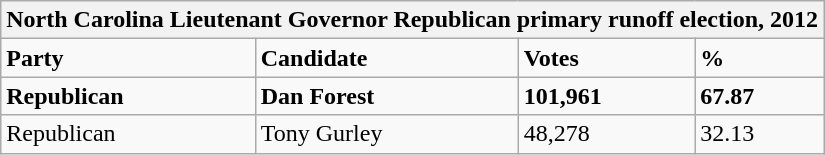<table class="wikitable">
<tr>
<th colspan="4">North Carolina Lieutenant Governor Republican primary runoff election, 2012</th>
</tr>
<tr>
<td><strong>Party</strong></td>
<td><strong>Candidate</strong></td>
<td><strong>Votes</strong></td>
<td><strong>%</strong></td>
</tr>
<tr>
<td><strong>Republican</strong></td>
<td><strong>Dan Forest</strong></td>
<td><strong>101,961</strong></td>
<td><strong>67.87</strong></td>
</tr>
<tr>
<td>Republican</td>
<td>Tony Gurley</td>
<td>48,278</td>
<td>32.13</td>
</tr>
</table>
